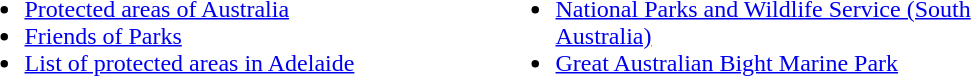<table>
<tr>
<td width=350 valign=top><br><ul><li><a href='#'>Protected areas of Australia</a></li><li><a href='#'>Friends of Parks</a></li><li><a href='#'>List of protected areas in Adelaide</a></li></ul></td>
<td width=350 valign=top><br><ul><li><a href='#'>National Parks and Wildlife Service (South Australia)</a></li><li><a href='#'>Great Australian Bight Marine Park</a></li></ul></td>
</tr>
</table>
